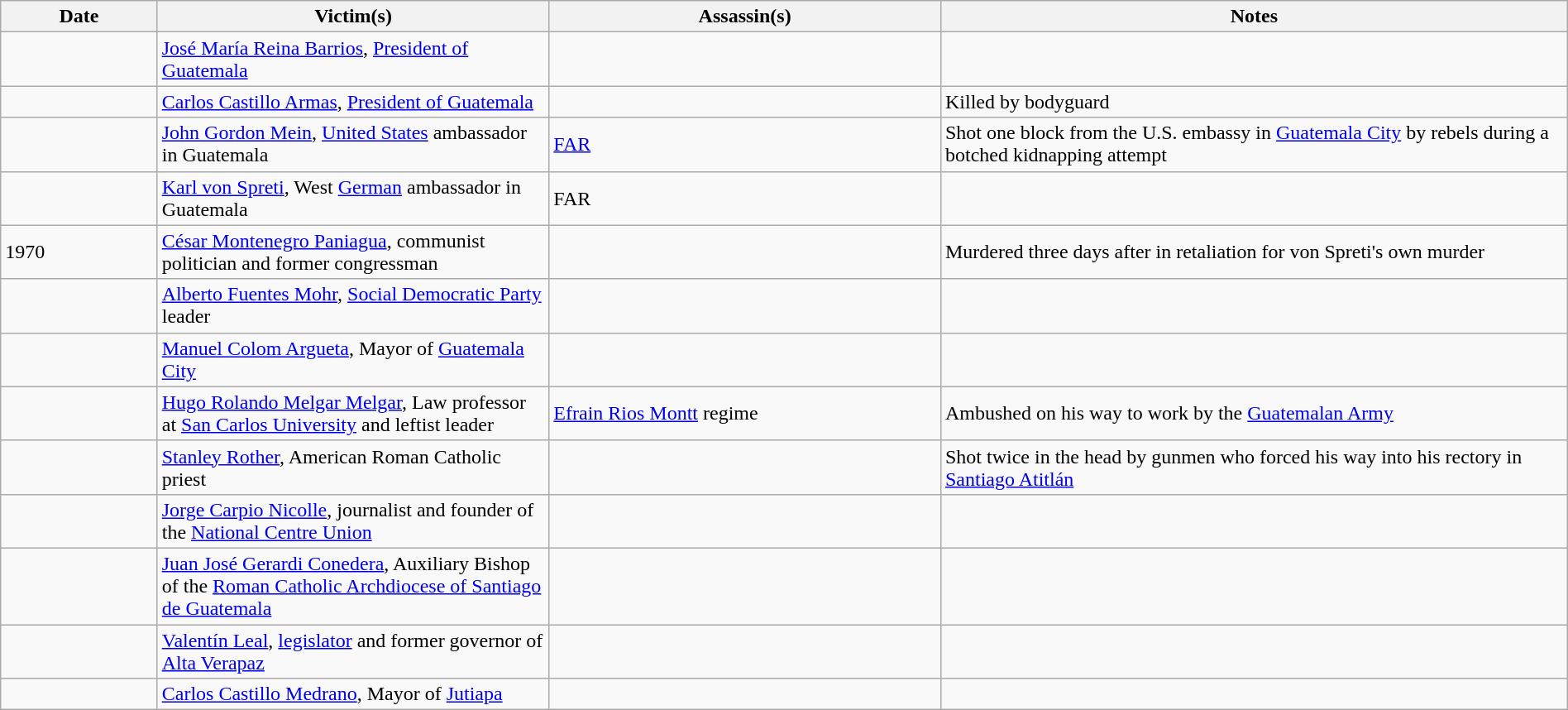<table class="wikitable sortable sticky-header" style="width:100%">
<tr>
<th style="width:10%">Date</th>
<th style="width:25%">Victim(s)</th>
<th style="width:25%">Assassin(s)</th>
<th style="width:40%">Notes</th>
</tr>
<tr>
<td></td>
<td><a href='#'>José María Reina Barrios</a>, <a href='#'>President of Guatemala</a></td>
<td></td>
<td></td>
</tr>
<tr>
<td></td>
<td><a href='#'>Carlos Castillo Armas</a>, <a href='#'>President of Guatemala</a></td>
<td></td>
<td>Killed by bodyguard</td>
</tr>
<tr>
<td></td>
<td><a href='#'>John Gordon Mein</a>, <a href='#'>United States</a> ambassador in Guatemala</td>
<td><a href='#'>FAR</a></td>
<td>Shot one block from the U.S. embassy in <a href='#'>Guatemala City</a> by rebels during a botched kidnapping attempt</td>
</tr>
<tr>
<td></td>
<td><a href='#'>Karl von Spreti</a>, West <a href='#'>German</a> ambassador in Guatemala</td>
<td>FAR</td>
<td></td>
</tr>
<tr>
<td>1970</td>
<td><a href='#'>César Montenegro Paniagua</a>, communist politician and former congressman</td>
<td></td>
<td>Murdered three days after in retaliation for von Spreti's own murder</td>
</tr>
<tr>
<td></td>
<td><a href='#'>Alberto Fuentes Mohr</a>, <a href='#'>Social Democratic Party</a> leader</td>
<td></td>
<td></td>
</tr>
<tr>
<td></td>
<td><a href='#'>Manuel Colom Argueta</a>, Mayor of <a href='#'>Guatemala City</a></td>
<td></td>
<td></td>
</tr>
<tr>
<td></td>
<td><a href='#'>Hugo Rolando Melgar Melgar</a>, Law professor at <a href='#'>San Carlos University</a> and leftist leader</td>
<td><a href='#'>Efrain Rios Montt</a> regime</td>
<td>Ambushed on his way to work by the <a href='#'>Guatemalan Army</a></td>
</tr>
<tr>
<td></td>
<td><a href='#'>Stanley Rother</a>, American Roman Catholic priest</td>
<td></td>
<td>Shot twice in the head by gunmen who forced his way into his rectory in <a href='#'>Santiago Atitlán</a></td>
</tr>
<tr>
<td></td>
<td><a href='#'>Jorge Carpio Nicolle</a>, journalist and founder of the <a href='#'>National Centre Union</a></td>
<td></td>
<td></td>
</tr>
<tr>
<td></td>
<td><a href='#'>Juan José Gerardi Conedera</a>, Auxiliary Bishop of the <a href='#'>Roman Catholic Archdiocese of Santiago de Guatemala</a></td>
<td></td>
<td></td>
</tr>
<tr>
<td></td>
<td><a href='#'>Valentín Leal</a>, <a href='#'>legislator</a> and former governor of <a href='#'>Alta Verapaz</a></td>
<td></td>
<td></td>
</tr>
<tr>
<td></td>
<td><a href='#'>Carlos Castillo Medrano</a>, Mayor of <a href='#'>Jutiapa</a></td>
<td></td>
<td></td>
</tr>
</table>
